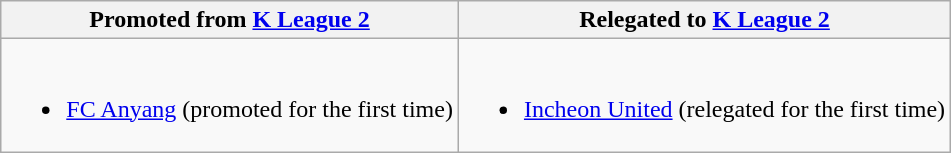<table class="wikitable">
<tr>
<th> Promoted from <a href='#'>K League 2</a></th>
<th> Relegated to <a href='#'>K League 2</a></th>
</tr>
<tr>
<td><br><ul><li><a href='#'>FC Anyang</a> (promoted for the first time)</li></ul></td>
<td><br><ul><li><a href='#'>Incheon United</a> (relegated for the first time)</li></ul></td>
</tr>
</table>
